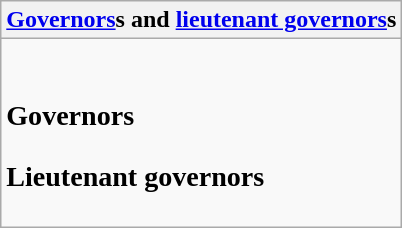<table class="wikitable collapsible collapsed">
<tr>
<th><a href='#'>Governors</a>s and <a href='#'>lieutenant governors</a>s</th>
</tr>
<tr>
<td><br><h3>Governors</h3><h3>Lieutenant governors</h3></td>
</tr>
</table>
